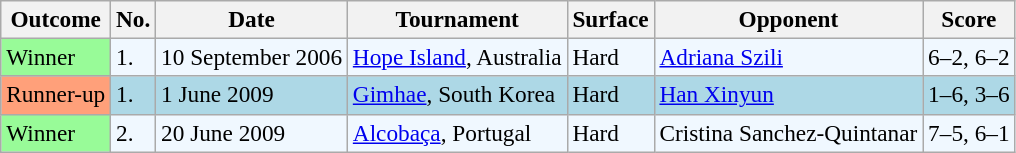<table class="sortable wikitable" style=font-size:97%>
<tr>
<th>Outcome</th>
<th>No.</th>
<th>Date</th>
<th>Tournament</th>
<th>Surface</th>
<th>Opponent</th>
<th>Score</th>
</tr>
<tr style="background:#f0f8ff;">
<td style="background:#98fb98;">Winner</td>
<td>1.</td>
<td>10 September 2006</td>
<td><a href='#'>Hope Island</a>, Australia</td>
<td>Hard</td>
<td> <a href='#'>Adriana Szili</a></td>
<td>6–2, 6–2</td>
</tr>
<tr style="background:lightblue;">
<td style="background:#ffa07a;">Runner-up</td>
<td>1.</td>
<td>1 June 2009</td>
<td><a href='#'>Gimhae</a>, South Korea</td>
<td>Hard</td>
<td> <a href='#'>Han Xinyun</a></td>
<td>1–6, 3–6</td>
</tr>
<tr style="background:#f0f8ff;">
<td style="background:#98fb98;">Winner</td>
<td>2.</td>
<td>20 June 2009</td>
<td><a href='#'>Alcobaça</a>, Portugal</td>
<td>Hard</td>
<td> Cristina Sanchez-Quintanar</td>
<td>7–5, 6–1</td>
</tr>
</table>
